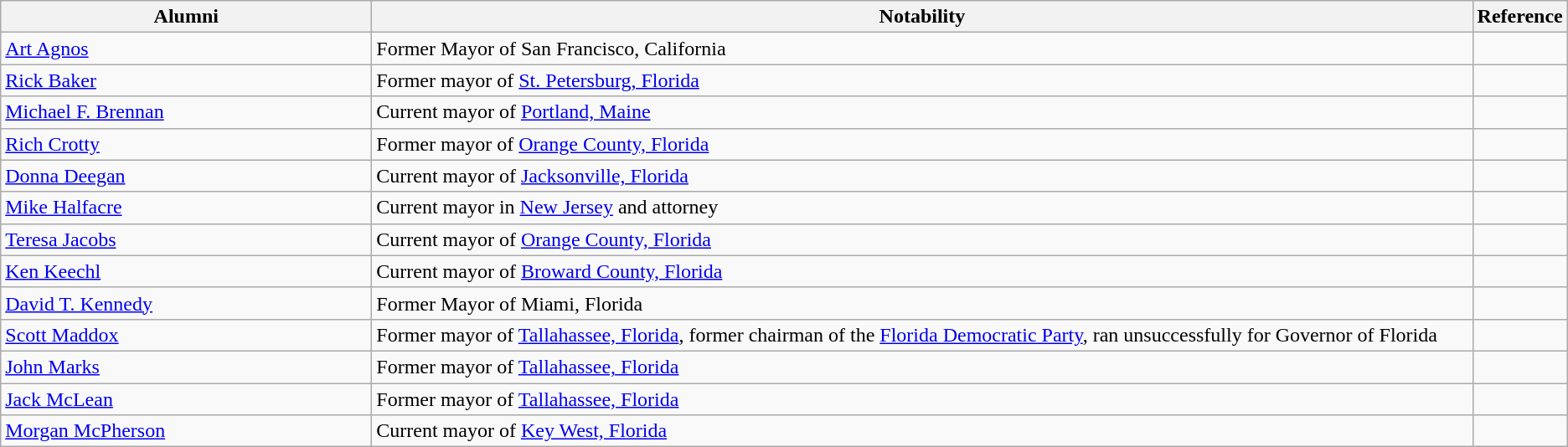<table class="wikitable vertical-align-top">
<tr>
<th style="width:25%;">Alumni</th>
<th style="width:75%;">Notability</th>
<th style="width:*;" class="unsortable">Reference</th>
</tr>
<tr>
<td><a href='#'>Art Agnos</a></td>
<td>Former Mayor of San Francisco, California</td>
<td></td>
</tr>
<tr>
<td><a href='#'>Rick Baker</a></td>
<td>Former mayor of <a href='#'>St. Petersburg, Florida</a></td>
<td></td>
</tr>
<tr>
<td><a href='#'>Michael F. Brennan</a></td>
<td>Current mayor of <a href='#'>Portland, Maine</a></td>
<td></td>
</tr>
<tr>
<td><a href='#'>Rich Crotty</a></td>
<td>Former mayor of <a href='#'>Orange County, Florida</a></td>
<td></td>
</tr>
<tr>
<td><a href='#'>Donna Deegan</a></td>
<td>Current mayor of <a href='#'>Jacksonville, Florida</a></td>
<td></td>
</tr>
<tr>
<td><a href='#'>Mike Halfacre</a></td>
<td>Current mayor in <a href='#'>New Jersey</a> and attorney</td>
<td></td>
</tr>
<tr>
<td><a href='#'>Teresa Jacobs</a></td>
<td>Current mayor of <a href='#'>Orange County, Florida</a></td>
<td></td>
</tr>
<tr>
<td><a href='#'>Ken Keechl</a></td>
<td>Current mayor of <a href='#'>Broward County, Florida</a></td>
<td></td>
</tr>
<tr>
<td><a href='#'>David T. Kennedy</a></td>
<td>Former Mayor of Miami, Florida</td>
<td></td>
</tr>
<tr>
<td><a href='#'>Scott Maddox</a></td>
<td>Former mayor of <a href='#'>Tallahassee, Florida</a>, former chairman of the <a href='#'>Florida Democratic Party</a>, ran unsuccessfully for Governor of Florida</td>
<td></td>
</tr>
<tr>
<td><a href='#'>John Marks</a></td>
<td>Former mayor of <a href='#'>Tallahassee, Florida</a></td>
<td></td>
</tr>
<tr>
<td><a href='#'>Jack McLean</a></td>
<td>Former mayor of <a href='#'>Tallahassee, Florida</a></td>
<td></td>
</tr>
<tr>
<td><a href='#'>Morgan McPherson</a></td>
<td>Current mayor of <a href='#'>Key West, Florida</a></td>
<td></td>
</tr>
</table>
